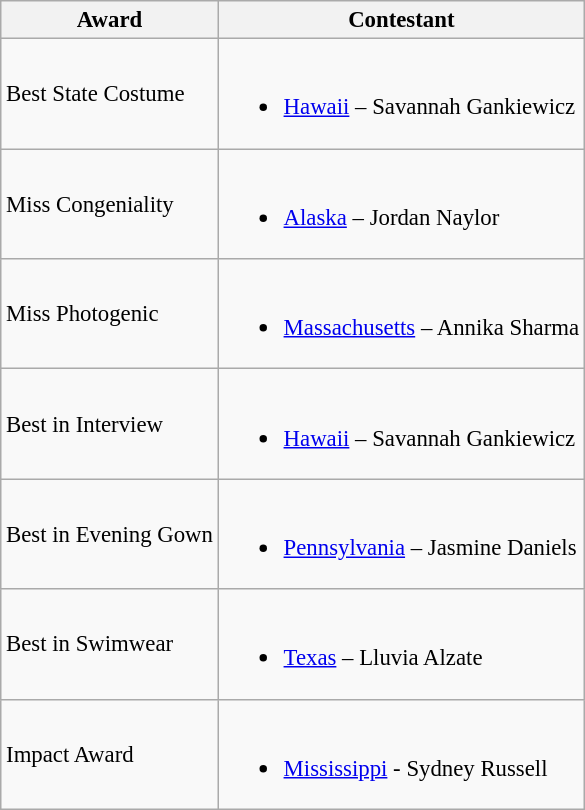<table class="wikitable sortable unsortable" style="font-size:95%;">
<tr>
<th>Award</th>
<th>Contestant</th>
</tr>
<tr>
<td>Best State Costume</td>
<td><br><ul><li><a href='#'>Hawaii</a> – Savannah Gankiewicz</li></ul></td>
</tr>
<tr>
<td>Miss Congeniality</td>
<td><br><ul><li><a href='#'>Alaska</a> – Jordan Naylor</li></ul></td>
</tr>
<tr>
<td>Miss Photogenic</td>
<td><br><ul><li><a href='#'>Massachusetts</a> – Annika Sharma</li></ul></td>
</tr>
<tr>
<td>Best in Interview</td>
<td><br><ul><li><a href='#'>Hawaii</a> – Savannah Gankiewicz</li></ul></td>
</tr>
<tr>
<td>Best in Evening Gown</td>
<td><br><ul><li><a href='#'>Pennsylvania</a> – Jasmine Daniels</li></ul></td>
</tr>
<tr>
<td>Best in Swimwear</td>
<td><br><ul><li><a href='#'>Texas</a> – Lluvia Alzate</li></ul></td>
</tr>
<tr>
<td>Impact Award</td>
<td><br><ul><li><a href='#'>Mississippi</a> - Sydney Russell</li></ul></td>
</tr>
</table>
